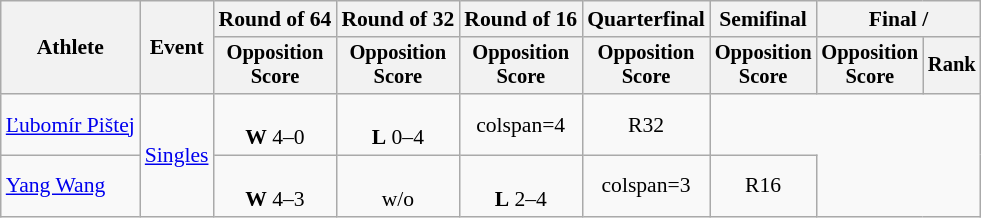<table class=wikitable style="font-size:90%">
<tr>
<th rowspan=2>Athlete</th>
<th rowspan=2>Event</th>
<th>Round of 64</th>
<th>Round of 32</th>
<th>Round of 16</th>
<th>Quarterfinal</th>
<th>Semifinal</th>
<th colspan=2>Final / </th>
</tr>
<tr style="font-size:95%">
<th>Opposition<br>Score</th>
<th>Opposition<br>Score</th>
<th>Opposition<br>Score</th>
<th>Opposition<br>Score</th>
<th>Opposition<br>Score</th>
<th>Opposition<br>Score</th>
<th>Rank</th>
</tr>
<tr align=center>
<td align=left><a href='#'>Ľubomír Pištej</a></td>
<td align=left rowspan=2><a href='#'>Singles</a></td>
<td><br> <strong>W</strong> 4–0</td>
<td><br> <strong>L</strong> 0–4</td>
<td>colspan=4 </td>
<td>R32</td>
</tr>
<tr align=center>
<td align=left><a href='#'>Yang Wang</a></td>
<td><br> <strong>W</strong> 4–3</td>
<td><br> w/o</td>
<td><br> <strong>L</strong> 2–4</td>
<td>colspan=3 </td>
<td>R16</td>
</tr>
</table>
